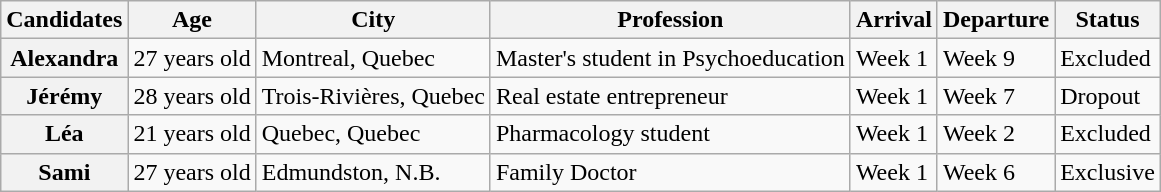<table class="wikitable">
<tr>
<th>Candidates</th>
<th>Age</th>
<th>City</th>
<th>Profession</th>
<th>Arrival</th>
<th>Departure</th>
<th>Status</th>
</tr>
<tr>
<th>Alexandra</th>
<td>27 years old</td>
<td>Montreal, Quebec</td>
<td>Master's student in Psychoeducation</td>
<td>Week 1</td>
<td>Week 9</td>
<td>Excluded</td>
</tr>
<tr>
<th>Jérémy</th>
<td>28 years old</td>
<td>Trois-Rivières, Quebec</td>
<td>Real estate entrepreneur</td>
<td>Week 1</td>
<td>Week 7</td>
<td>Dropout</td>
</tr>
<tr>
<th>Léa</th>
<td>21 years old</td>
<td>Quebec, Quebec</td>
<td>Pharmacology student</td>
<td>Week 1</td>
<td>Week 2</td>
<td>Excluded</td>
</tr>
<tr>
<th>Sami</th>
<td>27 years old</td>
<td>Edmundston, N.B.</td>
<td>Family Doctor</td>
<td>Week 1</td>
<td>Week 6</td>
<td>Exclusive</td>
</tr>
</table>
